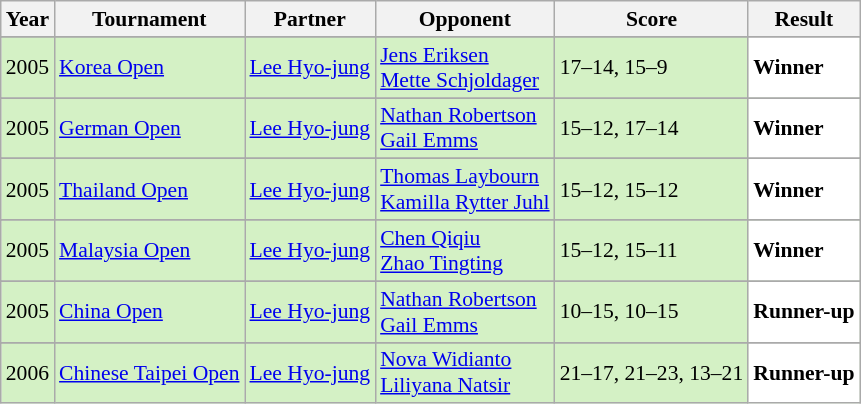<table class="sortable wikitable" style="font-size: 90%;">
<tr>
<th>Year</th>
<th>Tournament</th>
<th>Partner</th>
<th>Opponent</th>
<th>Score</th>
<th>Result</th>
</tr>
<tr>
</tr>
<tr bgcolor="#D4F1C5">
<td align="center">2005</td>
<td><a href='#'>Korea Open</a></td>
<td> <a href='#'>Lee Hyo-jung</a></td>
<td> <a href='#'>Jens Eriksen</a><br> <a href='#'>Mette Schjoldager</a></td>
<td>17–14, 15–9</td>
<td bgcolor="#FFFFFF"> <strong>Winner</strong></td>
</tr>
<tr>
</tr>
<tr bgcolor="#D4F1C5">
<td align="center">2005</td>
<td><a href='#'>German Open</a></td>
<td> <a href='#'>Lee Hyo-jung</a></td>
<td> <a href='#'>Nathan Robertson</a><br> <a href='#'>Gail Emms</a></td>
<td>15–12, 17–14</td>
<td bgcolor="#FFFFFF"> <strong>Winner</strong></td>
</tr>
<tr>
</tr>
<tr bgcolor="#D4F1C5">
<td align="center">2005</td>
<td><a href='#'>Thailand Open</a></td>
<td> <a href='#'>Lee Hyo-jung</a></td>
<td> <a href='#'>Thomas Laybourn</a><br> <a href='#'>Kamilla Rytter Juhl</a></td>
<td>15–12, 15–12</td>
<td bgcolor="#FFFFFF"> <strong>Winner</strong></td>
</tr>
<tr>
</tr>
<tr bgcolor="#D4F1C5">
<td align="center">2005</td>
<td><a href='#'>Malaysia Open</a></td>
<td> <a href='#'>Lee Hyo-jung</a></td>
<td> <a href='#'>Chen Qiqiu</a><br> <a href='#'>Zhao Tingting</a></td>
<td>15–12, 15–11</td>
<td bgcolor="#FFFFFF"> <strong>Winner</strong></td>
</tr>
<tr>
</tr>
<tr bgcolor="#D4F1C5">
<td align="center">2005</td>
<td><a href='#'>China Open</a></td>
<td> <a href='#'>Lee Hyo-jung</a></td>
<td> <a href='#'>Nathan Robertson</a><br> <a href='#'>Gail Emms</a></td>
<td>10–15, 10–15</td>
<td bgcolor="#FFFFFF"> <strong>Runner-up</strong></td>
</tr>
<tr>
</tr>
<tr bgcolor="#D4F1C5">
<td align="center">2006</td>
<td><a href='#'>Chinese Taipei Open</a></td>
<td> <a href='#'>Lee Hyo-jung</a></td>
<td> <a href='#'>Nova Widianto</a><br> <a href='#'>Liliyana Natsir</a></td>
<td>21–17, 21–23, 13–21</td>
<td bgcolor="#FFFFFF"> <strong>Runner-up</strong></td>
</tr>
</table>
